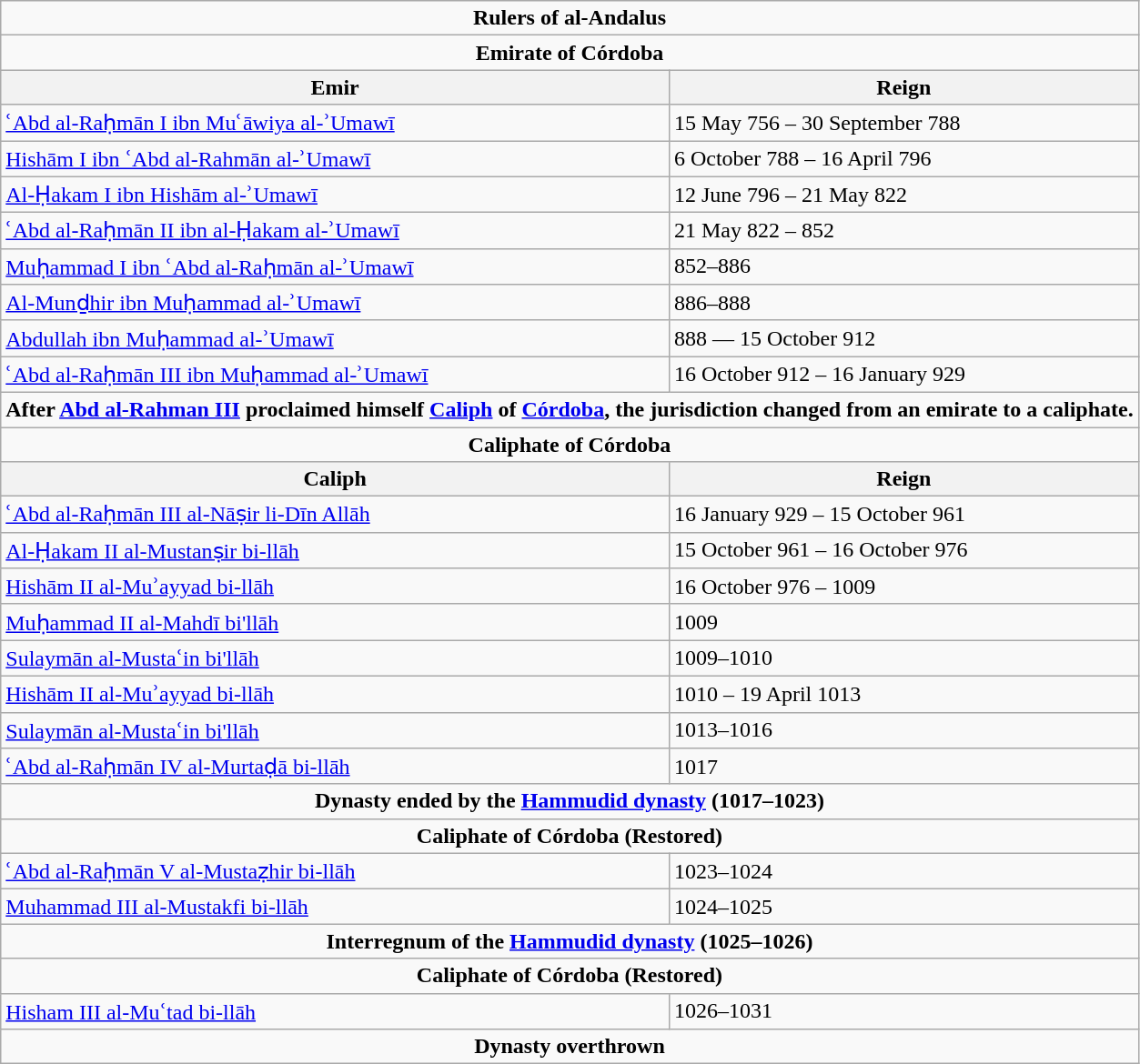<table class="wikitable">
<tr>
<td colspan="2" style="text-align:center;"><strong>Rulers of al-Andalus</strong></td>
</tr>
<tr>
<td colspan="2" style="text-align:center;"><strong>Emirate of Córdoba</strong></td>
</tr>
<tr>
<th>Emir</th>
<th>Reign</th>
</tr>
<tr>
<td><a href='#'>ʿAbd al-Raḥmān I ibn Muʿāwiya al-ʾUmawī</a></td>
<td>15 May 756 – 30 September 788</td>
</tr>
<tr>
<td><a href='#'>Hishām I ibn ʿAbd al-Rahmān al-ʾUmawī</a></td>
<td>6 October 788 – 16 April 796</td>
</tr>
<tr>
<td><a href='#'>Al-Ḥakam I ibn Hishām al-ʾUmawī</a></td>
<td>12 June 796 – 21 May 822</td>
</tr>
<tr>
<td><a href='#'>ʿAbd al-Raḥmān II ibn al-Ḥakam al-ʾUmawī</a></td>
<td>21 May 822 – 852</td>
</tr>
<tr>
<td><a href='#'>Muḥammad I ibn ʿAbd al-Raḥmān al-ʾUmawī</a></td>
<td>852–886</td>
</tr>
<tr>
<td><a href='#'>Al-Munḏhir ibn Muḥammad al-ʾUmawī</a></td>
<td>886–888</td>
</tr>
<tr>
<td><a href='#'>Abdullah ibn Muḥammad al-ʾUmawī</a></td>
<td>888 — 15 October 912</td>
</tr>
<tr>
<td><a href='#'>ʿAbd al-Raḥmān III ibn Muḥammad al-ʾUmawī</a></td>
<td>16 October 912 – 16 January 929</td>
</tr>
<tr>
<td colspan="2" style="text-align:center;"><strong>After <a href='#'>Abd al-Rahman III</a> proclaimed himself <a href='#'>Caliph</a> of <a href='#'>Córdoba</a>, the jurisdiction changed from an emirate to a caliphate.</strong></td>
</tr>
<tr>
<td colspan="2" style="text-align:center;"><strong>Caliphate of Córdoba</strong></td>
</tr>
<tr>
<th>Caliph</th>
<th>Reign</th>
</tr>
<tr>
<td><a href='#'>ʿAbd al-Raḥmān III al-Nāṣir li-Dīn Allāh</a></td>
<td>16 January 929 – 15 October 961</td>
</tr>
<tr>
<td><a href='#'>Al-Ḥakam II al-Mustanṣir bi-llāh</a></td>
<td>15 October 961 – 16 October 976</td>
</tr>
<tr>
<td><a href='#'>Hishām II al-Muʾayyad bi-llāh</a></td>
<td>16 October 976 – 1009</td>
</tr>
<tr>
<td><a href='#'>Muḥammad II al-Mahdī bi'llāh</a></td>
<td>1009</td>
</tr>
<tr>
<td><a href='#'>Sulaymān al-Mustaʿin bi'llāh</a></td>
<td>1009–1010</td>
</tr>
<tr>
<td><a href='#'>Hishām II al-Muʾayyad bi-llāh</a></td>
<td>1010 – 19 April 1013</td>
</tr>
<tr>
<td><a href='#'>Sulaymān al-Mustaʿin bi'llāh</a></td>
<td>1013–1016</td>
</tr>
<tr>
<td><a href='#'>ʿAbd al-Raḥmān IV al-Murtaḍā bi-llāh</a></td>
<td>1017</td>
</tr>
<tr>
<td colspan="2" style="text-align:center;"><strong>Dynasty ended by the <a href='#'>Hammudid dynasty</a> (1017–1023)</strong></td>
</tr>
<tr>
<td colspan="2" style="text-align:center;"><strong>Caliphate of Córdoba (Restored)</strong></td>
</tr>
<tr>
<td><a href='#'>ʿAbd al-Raḥmān V al-Mustaẓhir bi-llāh</a></td>
<td>1023–1024</td>
</tr>
<tr>
<td><a href='#'>Muhammad III al-Mustakfi bi-llāh</a></td>
<td>1024–1025</td>
</tr>
<tr>
<td colspan="2" style="text-align:center;"><strong>Interregnum of the <a href='#'>Hammudid dynasty</a> (1025–1026)</strong></td>
</tr>
<tr>
<td colspan="2" style="text-align:center;"><strong>Caliphate of Córdoba (Restored)</strong></td>
</tr>
<tr>
<td><a href='#'>Hisham III al-Muʿtad bi-llāh</a></td>
<td>1026–1031</td>
</tr>
<tr>
<td colspan="2" style="text-align:center;"><strong>Dynasty overthrown</strong></td>
</tr>
</table>
